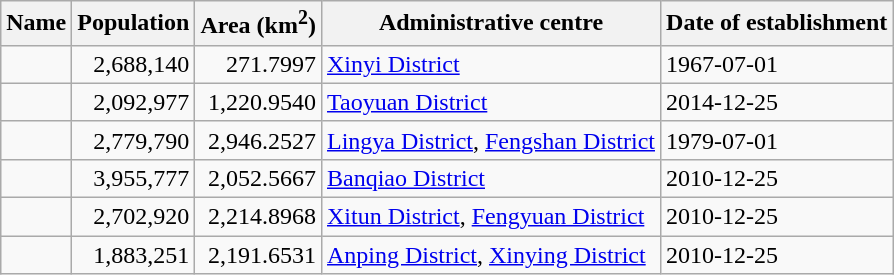<table class="wikitable sortable">
<tr>
<th>Name</th>
<th>Population</th>
<th>Area (km<sup>2</sup>)</th>
<th>Administrative centre</th>
<th>Date of establishment</th>
</tr>
<tr>
<td><strong></strong></td>
<td align=right>2,688,140</td>
<td align=right>271.7997</td>
<td><a href='#'>Xinyi District</a></td>
<td>1967-07-01</td>
</tr>
<tr>
<td></td>
<td align=right>2,092,977</td>
<td align=right>1,220.9540</td>
<td><a href='#'>Taoyuan District</a></td>
<td>2014-12-25</td>
</tr>
<tr>
<td></td>
<td align=right>2,779,790</td>
<td align=right>2,946.2527</td>
<td><a href='#'>Lingya District</a>, <a href='#'>Fengshan District</a></td>
<td>1979-07-01</td>
</tr>
<tr>
<td></td>
<td align=right>3,955,777</td>
<td align=right>2,052.5667</td>
<td><a href='#'>Banqiao District</a></td>
<td>2010-12-25</td>
</tr>
<tr>
<td></td>
<td align=right>2,702,920</td>
<td align=right>2,214.8968</td>
<td><a href='#'>Xitun District</a>, <a href='#'>Fengyuan District</a></td>
<td>2010-12-25</td>
</tr>
<tr>
<td></td>
<td align=right>1,883,251</td>
<td align=right>2,191.6531</td>
<td><a href='#'>Anping District</a>, <a href='#'>Xinying District</a></td>
<td>2010-12-25</td>
</tr>
</table>
